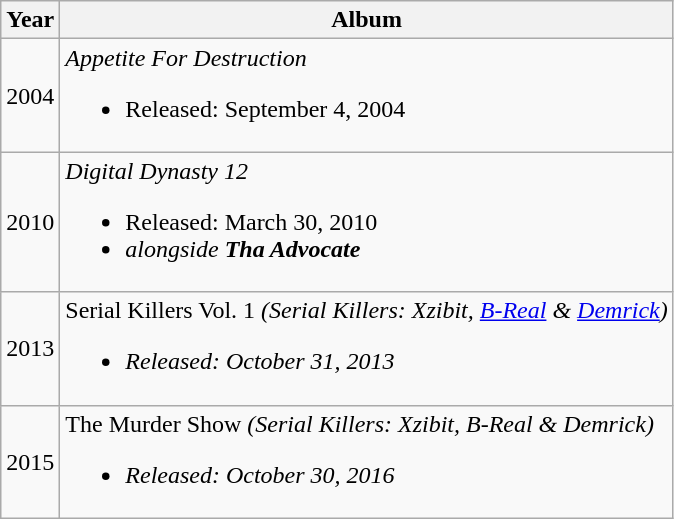<table class="wikitable">
<tr>
<th>Year</th>
<th>Album</th>
</tr>
<tr>
<td>2004</td>
<td><em>Appetite For Destruction</em><br><ul><li>Released: September 4, 2004</li></ul></td>
</tr>
<tr>
<td>2010</td>
<td><em>Digital Dynasty 12</em><br><ul><li>Released: March 30, 2010</li><li><em>alongside <strong>Tha Advocate<strong><em></li></ul></td>
</tr>
<tr>
<td>2013</td>
<td></em>Serial Killers Vol. 1<em> (Serial Killers: Xzibit, <a href='#'>B-Real</a> & <a href='#'>Demrick</a>)<br><ul><li>Released: October 31, 2013</li></ul></td>
</tr>
<tr>
<td>2015</td>
<td></em>The Murder Show<em> (Serial Killers: Xzibit, B-Real & Demrick)<br><ul><li>Released: October 30, 2016</li></ul></td>
</tr>
</table>
